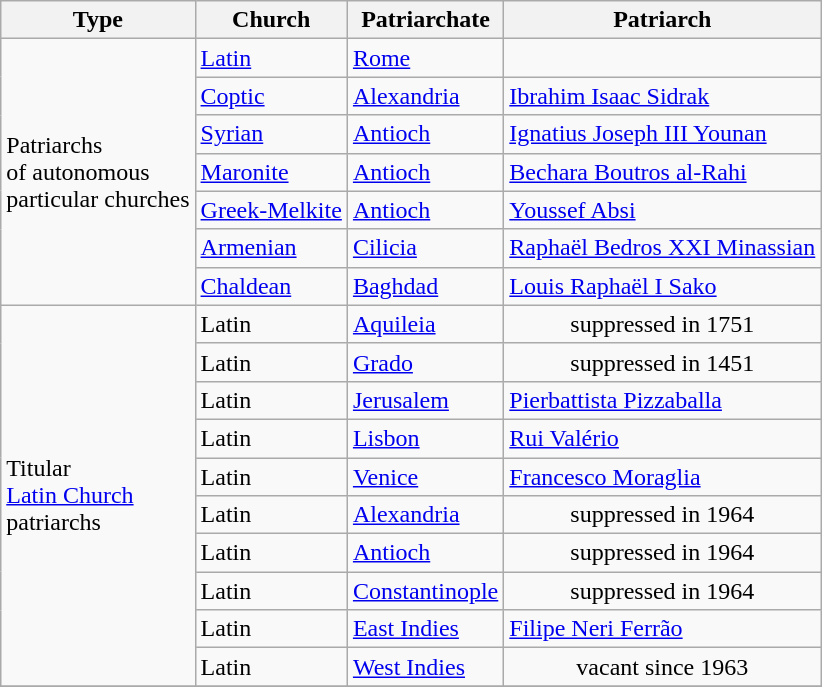<table class="wikitable" style="margin:0 auto 5 auto">
<tr>
<th>Type</th>
<th>Church</th>
<th>Patriarchate</th>
<th>Patriarch</th>
</tr>
<tr>
<td rowspan="7">Patriarchs<br>of autonomous<br>particular churches</td>
<td><a href='#'>Latin</a></td>
<td><a href='#'>Rome</a></td>
<td></td>
</tr>
<tr>
<td><a href='#'>Coptic</a></td>
<td><a href='#'>Alexandria</a></td>
<td><a href='#'>Ibrahim Isaac Sidrak</a></td>
</tr>
<tr>
<td><a href='#'>Syrian</a></td>
<td><a href='#'>Antioch</a></td>
<td><a href='#'>Ignatius Joseph III Younan</a></td>
</tr>
<tr>
<td><a href='#'>Maronite</a></td>
<td><a href='#'>Antioch</a></td>
<td><a href='#'>Bechara Boutros al-Rahi</a></td>
</tr>
<tr>
<td><a href='#'>Greek-Melkite</a></td>
<td><a href='#'>Antioch</a></td>
<td><a href='#'>Youssef Absi</a></td>
</tr>
<tr>
<td><a href='#'>Armenian</a></td>
<td><a href='#'>Cilicia</a></td>
<td><a href='#'>Raphaël Bedros XXI Minassian</a></td>
</tr>
<tr>
<td><a href='#'>Chaldean</a></td>
<td><a href='#'>Baghdad</a></td>
<td><a href='#'>Louis Raphaël I Sako</a></td>
</tr>
<tr>
<td rowspan="10">Titular<br><a href='#'>Latin Church</a><br>patriarchs</td>
<td>Latin</td>
<td><a href='#'>Aquileia</a></td>
<td style="text-align:center">suppressed in 1751</td>
</tr>
<tr>
<td>Latin</td>
<td><a href='#'>Grado</a></td>
<td style="text-align:center">suppressed in 1451</td>
</tr>
<tr>
<td>Latin</td>
<td><a href='#'>Jerusalem</a></td>
<td><a href='#'>Pierbattista Pizzaballa</a></td>
</tr>
<tr>
<td>Latin</td>
<td><a href='#'>Lisbon</a></td>
<td><a href='#'>Rui Valério</a></td>
</tr>
<tr>
<td>Latin</td>
<td><a href='#'>Venice</a></td>
<td><a href='#'>Francesco Moraglia</a></td>
</tr>
<tr>
<td>Latin</td>
<td><a href='#'>Alexandria</a></td>
<td style="text-align:center">suppressed in 1964</td>
</tr>
<tr>
<td>Latin</td>
<td><a href='#'>Antioch</a></td>
<td style="text-align:center">suppressed in 1964</td>
</tr>
<tr>
<td>Latin</td>
<td><a href='#'>Constantinople</a></td>
<td style="text-align:center">suppressed in 1964</td>
</tr>
<tr>
<td>Latin</td>
<td><a href='#'>East Indies</a></td>
<td><a href='#'>Filipe Neri Ferrão</a></td>
</tr>
<tr>
<td>Latin</td>
<td><a href='#'>West Indies</a></td>
<td style="text-align:center">vacant since 1963</td>
</tr>
<tr>
</tr>
</table>
